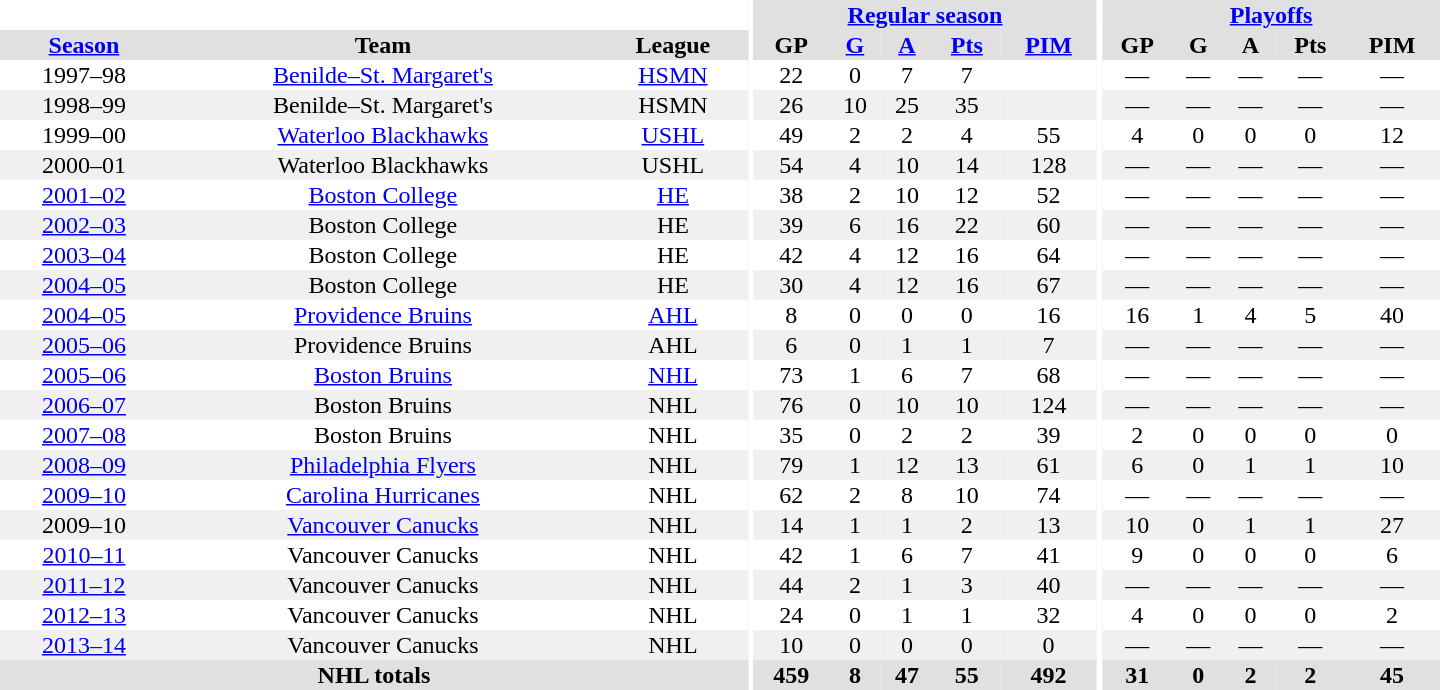<table border="0" cellpadding="1" cellspacing="0" style="text-align:center; width:60em">
<tr bgcolor="#e0e0e0">
<th colspan="3" bgcolor="#ffffff"></th>
<th rowspan="99" bgcolor="#ffffff"></th>
<th colspan="5"><a href='#'>Regular season</a></th>
<th rowspan="99" bgcolor="#ffffff"></th>
<th colspan="5"><a href='#'>Playoffs</a></th>
</tr>
<tr bgcolor="#e0e0e0">
<th><a href='#'>Season</a></th>
<th>Team</th>
<th>League</th>
<th>GP</th>
<th><a href='#'>G</a></th>
<th><a href='#'>A</a></th>
<th><a href='#'>Pts</a></th>
<th><a href='#'>PIM</a></th>
<th>GP</th>
<th>G</th>
<th>A</th>
<th>Pts</th>
<th>PIM</th>
</tr>
<tr>
<td>1997–98</td>
<td><a href='#'>Benilde–St. Margaret's</a></td>
<td><a href='#'>HSMN</a></td>
<td>22</td>
<td>0</td>
<td>7</td>
<td>7</td>
<td></td>
<td>—</td>
<td>—</td>
<td>—</td>
<td>—</td>
<td>—</td>
</tr>
<tr bgcolor="#f0f0f0">
<td>1998–99</td>
<td>Benilde–St. Margaret's</td>
<td>HSMN</td>
<td>26</td>
<td>10</td>
<td>25</td>
<td>35</td>
<td></td>
<td>—</td>
<td>—</td>
<td>—</td>
<td>—</td>
<td>—</td>
</tr>
<tr>
<td>1999–00</td>
<td><a href='#'>Waterloo Blackhawks</a></td>
<td><a href='#'>USHL</a></td>
<td>49</td>
<td>2</td>
<td>2</td>
<td>4</td>
<td>55</td>
<td>4</td>
<td>0</td>
<td>0</td>
<td>0</td>
<td>12</td>
</tr>
<tr bgcolor="#f0f0f0">
<td>2000–01</td>
<td>Waterloo Blackhawks</td>
<td>USHL</td>
<td>54</td>
<td>4</td>
<td>10</td>
<td>14</td>
<td>128</td>
<td>—</td>
<td>—</td>
<td>—</td>
<td>—</td>
<td>—</td>
</tr>
<tr>
<td><a href='#'>2001–02</a></td>
<td><a href='#'>Boston College</a></td>
<td><a href='#'>HE</a></td>
<td>38</td>
<td>2</td>
<td>10</td>
<td>12</td>
<td>52</td>
<td>—</td>
<td>—</td>
<td>—</td>
<td>—</td>
<td>—</td>
</tr>
<tr bgcolor="#f0f0f0">
<td><a href='#'>2002–03</a></td>
<td>Boston College</td>
<td>HE</td>
<td>39</td>
<td>6</td>
<td>16</td>
<td>22</td>
<td>60</td>
<td>—</td>
<td>—</td>
<td>—</td>
<td>—</td>
<td>—</td>
</tr>
<tr>
<td><a href='#'>2003–04</a></td>
<td>Boston College</td>
<td>HE</td>
<td>42</td>
<td>4</td>
<td>12</td>
<td>16</td>
<td>64</td>
<td>—</td>
<td>—</td>
<td>—</td>
<td>—</td>
<td>—</td>
</tr>
<tr bgcolor="#f0f0f0">
<td><a href='#'>2004–05</a></td>
<td>Boston College</td>
<td>HE</td>
<td>30</td>
<td>4</td>
<td>12</td>
<td>16</td>
<td>67</td>
<td>—</td>
<td>—</td>
<td>—</td>
<td>—</td>
<td>—</td>
</tr>
<tr>
<td><a href='#'>2004–05</a></td>
<td><a href='#'>Providence Bruins</a></td>
<td><a href='#'>AHL</a></td>
<td>8</td>
<td>0</td>
<td>0</td>
<td>0</td>
<td>16</td>
<td>16</td>
<td>1</td>
<td>4</td>
<td>5</td>
<td>40</td>
</tr>
<tr bgcolor="#f0f0f0">
<td><a href='#'>2005–06</a></td>
<td>Providence Bruins</td>
<td>AHL</td>
<td>6</td>
<td>0</td>
<td>1</td>
<td>1</td>
<td>7</td>
<td>—</td>
<td>—</td>
<td>—</td>
<td>—</td>
<td>—</td>
</tr>
<tr>
<td><a href='#'>2005–06</a></td>
<td><a href='#'>Boston Bruins</a></td>
<td><a href='#'>NHL</a></td>
<td>73</td>
<td>1</td>
<td>6</td>
<td>7</td>
<td>68</td>
<td>—</td>
<td>—</td>
<td>—</td>
<td>—</td>
<td>—</td>
</tr>
<tr bgcolor="#f0f0f0">
<td><a href='#'>2006–07</a></td>
<td>Boston Bruins</td>
<td>NHL</td>
<td>76</td>
<td>0</td>
<td>10</td>
<td>10</td>
<td>124</td>
<td>—</td>
<td>—</td>
<td>—</td>
<td>—</td>
<td>—</td>
</tr>
<tr>
<td><a href='#'>2007–08</a></td>
<td>Boston Bruins</td>
<td>NHL</td>
<td>35</td>
<td>0</td>
<td>2</td>
<td>2</td>
<td>39</td>
<td>2</td>
<td>0</td>
<td>0</td>
<td>0</td>
<td>0</td>
</tr>
<tr bgcolor="#f0f0f0">
<td><a href='#'>2008–09</a></td>
<td><a href='#'>Philadelphia Flyers</a></td>
<td>NHL</td>
<td>79</td>
<td>1</td>
<td>12</td>
<td>13</td>
<td>61</td>
<td>6</td>
<td>0</td>
<td>1</td>
<td>1</td>
<td>10</td>
</tr>
<tr>
<td><a href='#'>2009–10</a></td>
<td><a href='#'>Carolina Hurricanes</a></td>
<td>NHL</td>
<td>62</td>
<td>2</td>
<td>8</td>
<td>10</td>
<td>74</td>
<td>—</td>
<td>—</td>
<td>—</td>
<td>—</td>
<td>—</td>
</tr>
<tr bgcolor="#f0f0f0">
<td>2009–10</td>
<td><a href='#'>Vancouver Canucks</a></td>
<td>NHL</td>
<td>14</td>
<td>1</td>
<td>1</td>
<td>2</td>
<td>13</td>
<td>10</td>
<td>0</td>
<td>1</td>
<td>1</td>
<td>27</td>
</tr>
<tr>
<td><a href='#'>2010–11</a></td>
<td>Vancouver Canucks</td>
<td>NHL</td>
<td>42</td>
<td>1</td>
<td>6</td>
<td>7</td>
<td>41</td>
<td>9</td>
<td>0</td>
<td>0</td>
<td>0</td>
<td>6</td>
</tr>
<tr bgcolor="#f0f0f0">
<td><a href='#'>2011–12</a></td>
<td>Vancouver Canucks</td>
<td>NHL</td>
<td>44</td>
<td>2</td>
<td>1</td>
<td>3</td>
<td>40</td>
<td>—</td>
<td>—</td>
<td>—</td>
<td>—</td>
<td>—</td>
</tr>
<tr>
<td><a href='#'>2012–13</a></td>
<td>Vancouver Canucks</td>
<td>NHL</td>
<td>24</td>
<td>0</td>
<td>1</td>
<td>1</td>
<td>32</td>
<td>4</td>
<td>0</td>
<td>0</td>
<td>0</td>
<td>2</td>
</tr>
<tr bgcolor="#f0f0f0">
<td><a href='#'>2013–14</a></td>
<td>Vancouver Canucks</td>
<td>NHL</td>
<td>10</td>
<td>0</td>
<td>0</td>
<td>0</td>
<td>0</td>
<td>—</td>
<td>—</td>
<td>—</td>
<td>—</td>
<td>—</td>
</tr>
<tr bgcolor="#e0e0e0">
<th colspan="3">NHL totals</th>
<th>459</th>
<th>8</th>
<th>47</th>
<th>55</th>
<th>492</th>
<th>31</th>
<th>0</th>
<th>2</th>
<th>2</th>
<th>45</th>
</tr>
</table>
